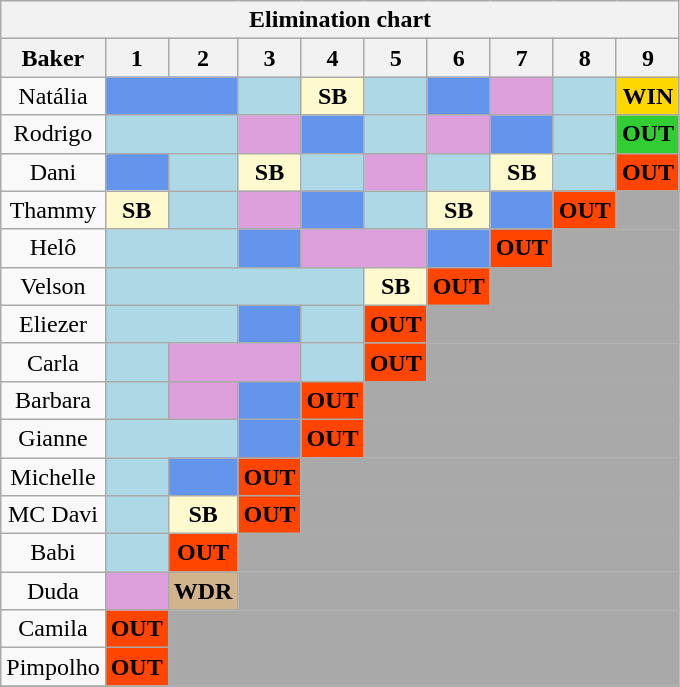<table class="wikitable" style="text-align:center;">
<tr>
<th colspan=19>Elimination chart</th>
</tr>
<tr>
<th width=60>Baker</th>
<th width=30>1</th>
<th width=30>2</th>
<th width=30>3</th>
<th width=30>4</th>
<th width=30>5</th>
<th width=30>6</th>
<th width=30>7</th>
<th width=30>8</th>
<th width=30>9</th>
</tr>
<tr>
<td>Natália</td>
<td colspan="2" bgcolor="6495ED"></td>
<td bgcolor="ADD8E6"></td>
<td bgcolor="FFFACD"><strong>SB</strong></td>
<td bgcolor="ADD8E6"></td>
<td bgcolor="6495ED"></td>
<td bgcolor="DDA0DD"></td>
<td bgcolor="ADD8E6"></td>
<td bgcolor=FFD700><strong>WIN</strong></td>
</tr>
<tr>
<td>Rodrigo</td>
<td colspan="2" bgcolor="ADD8E6"></td>
<td bgcolor="DDA0DD"></td>
<td bgcolor="6495ED"></td>
<td bgcolor="ADD8E6"></td>
<td bgcolor="DDA0DD"></td>
<td bgcolor="6495ED"></td>
<td bgcolor="ADD8E6"></td>
<td bgcolor=32CD32><strong>OUT</strong></td>
</tr>
<tr>
<td>Dani</td>
<td bgcolor="6495ED"></td>
<td bgcolor="ADD8E6"></td>
<td bgcolor="FFFACD"><strong>SB</strong></td>
<td bgcolor="ADD8E6"></td>
<td bgcolor="DDA0DD"></td>
<td bgcolor="ADD8E6"></td>
<td bgcolor="FFFACD"><strong>SB</strong></td>
<td bgcolor="ADD8E6"></td>
<td bgcolor=FF4500><strong>OUT</strong></td>
</tr>
<tr>
<td>Thammy</td>
<td bgcolor="FFFACD"><strong>SB</strong></td>
<td bgcolor="ADD8E6"></td>
<td bgcolor="DDA0DD"></td>
<td bgcolor="6495ED"></td>
<td bgcolor="ADD8E6"></td>
<td bgcolor="FFFACD"><strong>SB</strong></td>
<td bgcolor="6495ED"></td>
<td bgcolor=FF4500><strong>OUT</strong></td>
<td bgcolor=A9A9A9></td>
</tr>
<tr>
<td>Helô</td>
<td colspan="2" bgcolor="ADD8E6"></td>
<td bgcolor="6495ED"></td>
<td colspan="2" bgcolor="DDA0DD"></td>
<td bgcolor="6495ED"></td>
<td bgcolor=FF4500><strong>OUT</strong></td>
<td bgcolor=A9A9A9 colspan=2></td>
</tr>
<tr>
<td>Velson</td>
<td colspan="4" bgcolor="ADD8E6"></td>
<td bgcolor="FFFACD"><strong>SB</strong></td>
<td bgcolor=FF4500><strong>OUT</strong></td>
<td bgcolor=A9A9A9 colspan=3></td>
</tr>
<tr>
<td>Eliezer</td>
<td colspan="2" bgcolor="ADD8E6"></td>
<td bgcolor="6495ED"></td>
<td bgcolor="ADD8E6"></td>
<td bgcolor=FF4500><strong>OUT</strong></td>
<td bgcolor=A9A9A9 colspan=4></td>
</tr>
<tr>
<td>Carla</td>
<td bgcolor="ADD8E6"></td>
<td colspan="2" bgcolor="DDA0DD"></td>
<td bgcolor="ADD8E6"></td>
<td bgcolor=FF4500><strong>OUT</strong></td>
<td bgcolor=A9A9A9 colspan=4></td>
</tr>
<tr>
<td>Barbara</td>
<td bgcolor="ADD8E6"></td>
<td bgcolor="DDA0DD"></td>
<td bgcolor="6495ED"></td>
<td bgcolor="FF4500"><strong>OUT</strong></td>
<td colspan="5" bgcolor="A9A9A9"></td>
</tr>
<tr>
<td>Gianne</td>
<td colspan="2" bgcolor="ADD8E6"></td>
<td bgcolor="6495ED"></td>
<td bgcolor="FF4500"><strong>OUT</strong></td>
<td colspan="5" bgcolor="A9A9A9"></td>
</tr>
<tr>
<td>Michelle</td>
<td bgcolor="ADD8E6"></td>
<td bgcolor="6495ED"></td>
<td bgcolor=FF4500><strong>OUT</strong></td>
<td bgcolor=A9A9A9 colspan=6></td>
</tr>
<tr>
<td>MC Davi</td>
<td bgcolor="ADD8E6"></td>
<td bgcolor="FFFACD"><strong>SB</strong></td>
<td bgcolor=FF4500><strong>OUT</strong></td>
<td bgcolor=A9A9A9 colspan=6></td>
</tr>
<tr>
<td>Babi</td>
<td bgcolor=ADD8E6></td>
<td bgcolor=FF4500><strong>OUT</strong></td>
<td bgcolor=A9A9A9 colspan=7></td>
</tr>
<tr>
<td>Duda</td>
<td bgcolor="DDA0DD"></td>
<td bgcolor=D2B48C><strong>WDR</strong></td>
<td bgcolor=A9A9A9 colspan=7></td>
</tr>
<tr>
<td>Camila</td>
<td bgcolor=FF4500><strong>OUT</strong></td>
<td bgcolor=A9A9A9 rowspan=2 colspan=8></td>
</tr>
<tr>
<td>Pimpolho</td>
<td bgcolor=FF4500><strong>OUT</strong></td>
</tr>
<tr>
</tr>
</table>
